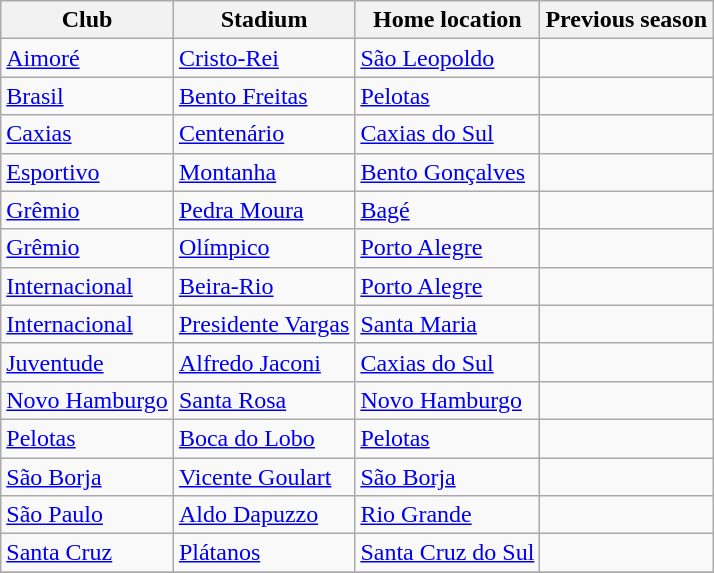<table class="wikitable sortable">
<tr>
<th>Club</th>
<th>Stadium</th>
<th>Home location</th>
<th>Previous season</th>
</tr>
<tr>
<td><a href='#'>Aimoré</a></td>
<td><a href='#'>Cristo-Rei</a></td>
<td><a href='#'>São Leopoldo</a></td>
<td></td>
</tr>
<tr>
<td><a href='#'>Brasil</a></td>
<td><a href='#'>Bento Freitas</a></td>
<td><a href='#'>Pelotas</a></td>
<td></td>
</tr>
<tr>
<td><a href='#'>Caxias</a></td>
<td><a href='#'>Centenário</a></td>
<td><a href='#'>Caxias do Sul</a></td>
<td></td>
</tr>
<tr>
<td><a href='#'>Esportivo</a></td>
<td><a href='#'>Montanha</a></td>
<td><a href='#'>Bento Gonçalves</a></td>
<td></td>
</tr>
<tr>
<td><a href='#'>Grêmio</a></td>
<td><a href='#'>Pedra Moura</a></td>
<td><a href='#'>Bagé</a></td>
<td></td>
</tr>
<tr>
<td><a href='#'>Grêmio</a></td>
<td><a href='#'>Olímpico</a></td>
<td><a href='#'>Porto Alegre</a></td>
<td></td>
</tr>
<tr>
<td><a href='#'>Internacional</a></td>
<td><a href='#'>Beira-Rio</a></td>
<td><a href='#'>Porto Alegre</a></td>
<td></td>
</tr>
<tr>
<td><a href='#'>Internacional</a></td>
<td><a href='#'>Presidente Vargas</a></td>
<td><a href='#'>Santa Maria</a></td>
<td></td>
</tr>
<tr>
<td><a href='#'>Juventude</a></td>
<td><a href='#'>Alfredo Jaconi</a></td>
<td><a href='#'>Caxias do Sul</a></td>
<td></td>
</tr>
<tr>
<td><a href='#'>Novo Hamburgo</a></td>
<td><a href='#'>Santa Rosa</a></td>
<td><a href='#'>Novo Hamburgo</a></td>
<td></td>
</tr>
<tr>
<td><a href='#'>Pelotas</a></td>
<td><a href='#'>Boca do Lobo</a></td>
<td><a href='#'>Pelotas</a></td>
<td></td>
</tr>
<tr>
<td><a href='#'>São Borja</a></td>
<td><a href='#'>Vicente Goulart</a></td>
<td><a href='#'>São Borja</a></td>
<td></td>
</tr>
<tr>
<td><a href='#'>São Paulo</a></td>
<td><a href='#'>Aldo Dapuzzo</a></td>
<td><a href='#'>Rio Grande</a></td>
<td></td>
</tr>
<tr>
<td><a href='#'>Santa Cruz</a></td>
<td><a href='#'>Plátanos</a></td>
<td><a href='#'>Santa Cruz do Sul</a></td>
<td></td>
</tr>
<tr>
</tr>
</table>
